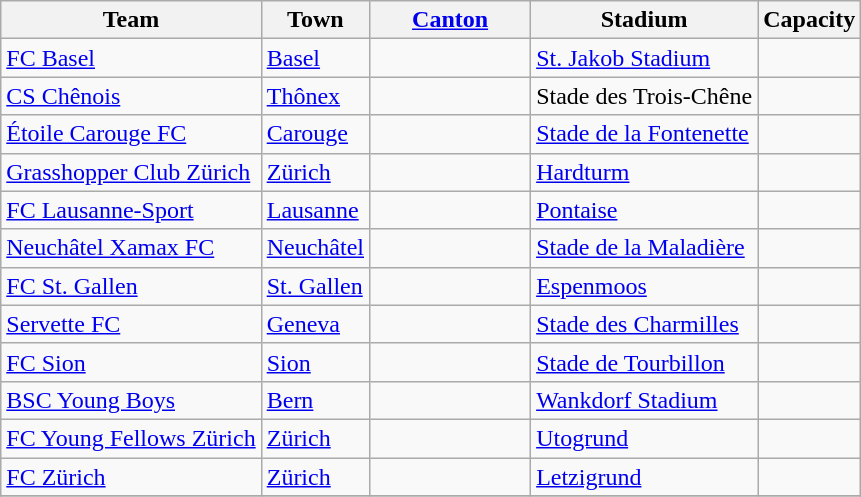<table class="wikitable sortable" style="text-align: left;">
<tr>
<th>Team</th>
<th>Town</th>
<th width="100"><a href='#'>Canton</a></th>
<th>Stadium</th>
<th>Capacity</th>
</tr>
<tr>
<td><a href='#'>FC Basel</a></td>
<td><a href='#'>Basel</a></td>
<td></td>
<td><a href='#'>St. Jakob Stadium</a></td>
<td></td>
</tr>
<tr>
<td><a href='#'>CS Chênois</a></td>
<td><a href='#'>Thônex</a></td>
<td></td>
<td>Stade des Trois-Chêne</td>
<td></td>
</tr>
<tr>
<td><a href='#'>Étoile Carouge FC</a></td>
<td><a href='#'>Carouge</a></td>
<td></td>
<td><a href='#'>Stade de la Fontenette</a></td>
<td></td>
</tr>
<tr>
<td><a href='#'>Grasshopper Club Zürich</a></td>
<td><a href='#'>Zürich</a></td>
<td></td>
<td><a href='#'>Hardturm</a></td>
<td></td>
</tr>
<tr>
<td><a href='#'>FC Lausanne-Sport</a></td>
<td><a href='#'>Lausanne</a></td>
<td></td>
<td><a href='#'>Pontaise</a></td>
<td></td>
</tr>
<tr>
<td><a href='#'>Neuchâtel Xamax FC</a></td>
<td><a href='#'>Neuchâtel</a></td>
<td></td>
<td><a href='#'>Stade de la Maladière</a></td>
<td></td>
</tr>
<tr>
<td><a href='#'>FC St. Gallen</a></td>
<td><a href='#'>St. Gallen</a></td>
<td></td>
<td><a href='#'>Espenmoos</a></td>
<td></td>
</tr>
<tr>
<td><a href='#'>Servette FC</a></td>
<td><a href='#'>Geneva</a></td>
<td></td>
<td><a href='#'>Stade des Charmilles</a></td>
<td></td>
</tr>
<tr>
<td><a href='#'>FC Sion</a></td>
<td><a href='#'>Sion</a></td>
<td></td>
<td><a href='#'>Stade de Tourbillon</a></td>
<td></td>
</tr>
<tr>
<td><a href='#'>BSC Young Boys</a></td>
<td><a href='#'>Bern</a></td>
<td></td>
<td><a href='#'>Wankdorf Stadium</a></td>
<td></td>
</tr>
<tr>
<td><a href='#'>FC Young Fellows Zürich</a></td>
<td><a href='#'>Zürich</a></td>
<td></td>
<td><a href='#'>Utogrund</a></td>
<td></td>
</tr>
<tr>
<td><a href='#'>FC Zürich</a></td>
<td><a href='#'>Zürich</a></td>
<td></td>
<td><a href='#'>Letzigrund</a></td>
<td></td>
</tr>
<tr>
</tr>
</table>
